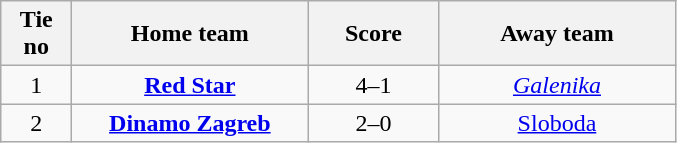<table class="wikitable" style="text-align: center">
<tr>
<th width=40>Tie no</th>
<th width=150>Home team</th>
<th width=80>Score</th>
<th width=150>Away team</th>
</tr>
<tr>
<td>1</td>
<td><strong><a href='#'>Red Star</a></strong></td>
<td>4–1</td>
<td><em><a href='#'>Galenika</a></em></td>
</tr>
<tr>
<td>2</td>
<td><strong><a href='#'>Dinamo Zagreb</a></strong></td>
<td>2–0</td>
<td><a href='#'>Sloboda</a></td>
</tr>
</table>
